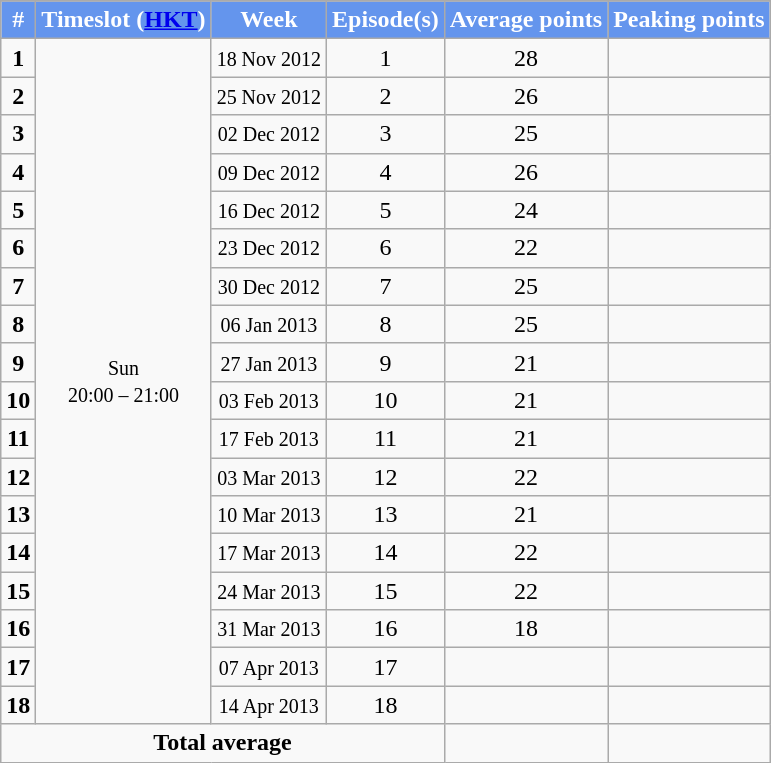<table class="wikitable collapsible collapsed" style="text-align:center;">
<tr style="background:cornflowerblue; color:white" align="center">
</tr>
<tr>
<th style="background:cornflowerblue; color:white" align="center">#</th>
<th style="background:cornflowerblue; color:white" align="center">Timeslot (<a href='#'>HKT</a>)</th>
<th style="background:cornflowerblue; color:white" align="center">Week</th>
<th style="background:cornflowerblue; color:white" align="center">Episode(s)</th>
<th style="background:cornflowerblue; color:white" align="center">Average points</th>
<th style="background:cornflowerblue; color:white" align="center">Peaking points</th>
</tr>
<tr>
<td><strong>1</strong></td>
<td rowspan="18"><small>Sun<br> 20:00 – 21:00</small></td>
<td><small>18 Nov 2012</small></td>
<td>1</td>
<td>28</td>
<td></td>
</tr>
<tr>
<td><strong>2</strong></td>
<td><small>25 Nov 2012</small></td>
<td>2</td>
<td>26</td>
<td></td>
</tr>
<tr>
<td><strong>3</strong></td>
<td><small>02 Dec 2012</small></td>
<td>3</td>
<td>25</td>
<td></td>
</tr>
<tr>
<td><strong>4</strong></td>
<td><small>09 Dec 2012</small></td>
<td>4</td>
<td>26</td>
<td></td>
</tr>
<tr>
<td><strong>5</strong></td>
<td><small>16 Dec 2012</small></td>
<td>5</td>
<td>24</td>
<td></td>
</tr>
<tr>
<td><strong>6</strong></td>
<td><small>23 Dec 2012</small></td>
<td>6</td>
<td>22</td>
<td></td>
</tr>
<tr>
<td><strong>7</strong></td>
<td><small>30 Dec 2012</small></td>
<td>7</td>
<td>25</td>
<td></td>
</tr>
<tr>
<td><strong>8</strong></td>
<td><small>06 Jan 2013</small></td>
<td>8</td>
<td>25</td>
<td></td>
</tr>
<tr>
<td><strong>9</strong></td>
<td><small>27 Jan 2013</small></td>
<td>9</td>
<td>21</td>
<td></td>
</tr>
<tr>
<td><strong>10</strong></td>
<td><small>03 Feb 2013</small></td>
<td>10</td>
<td>21</td>
<td></td>
</tr>
<tr>
<td><strong>11</strong></td>
<td><small>17 Feb 2013</small></td>
<td>11</td>
<td>21</td>
<td></td>
</tr>
<tr>
<td><strong>12</strong></td>
<td><small>03 Mar 2013</small></td>
<td>12</td>
<td>22</td>
<td></td>
</tr>
<tr>
<td><strong>13</strong></td>
<td><small>10 Mar 2013</small></td>
<td>13</td>
<td>21</td>
<td></td>
</tr>
<tr>
<td><strong>14</strong></td>
<td><small>17 Mar 2013</small></td>
<td>14</td>
<td>22</td>
<td></td>
</tr>
<tr>
<td><strong>15</strong></td>
<td><small>24 Mar 2013</small></td>
<td>15</td>
<td>22</td>
<td></td>
</tr>
<tr>
<td><strong>16</strong></td>
<td><small>31 Mar 2013</small></td>
<td>16</td>
<td>18</td>
<td></td>
</tr>
<tr>
<td><strong>17</strong></td>
<td><small>07 Apr 2013</small></td>
<td>17</td>
<td></td>
<td></td>
</tr>
<tr>
<td><strong>18</strong></td>
<td><small>14 Apr 2013</small></td>
<td>18</td>
<td></td>
<td></td>
</tr>
<tr>
<td colspan="4"><strong>Total average</strong></td>
<td></td>
<td></td>
</tr>
</table>
